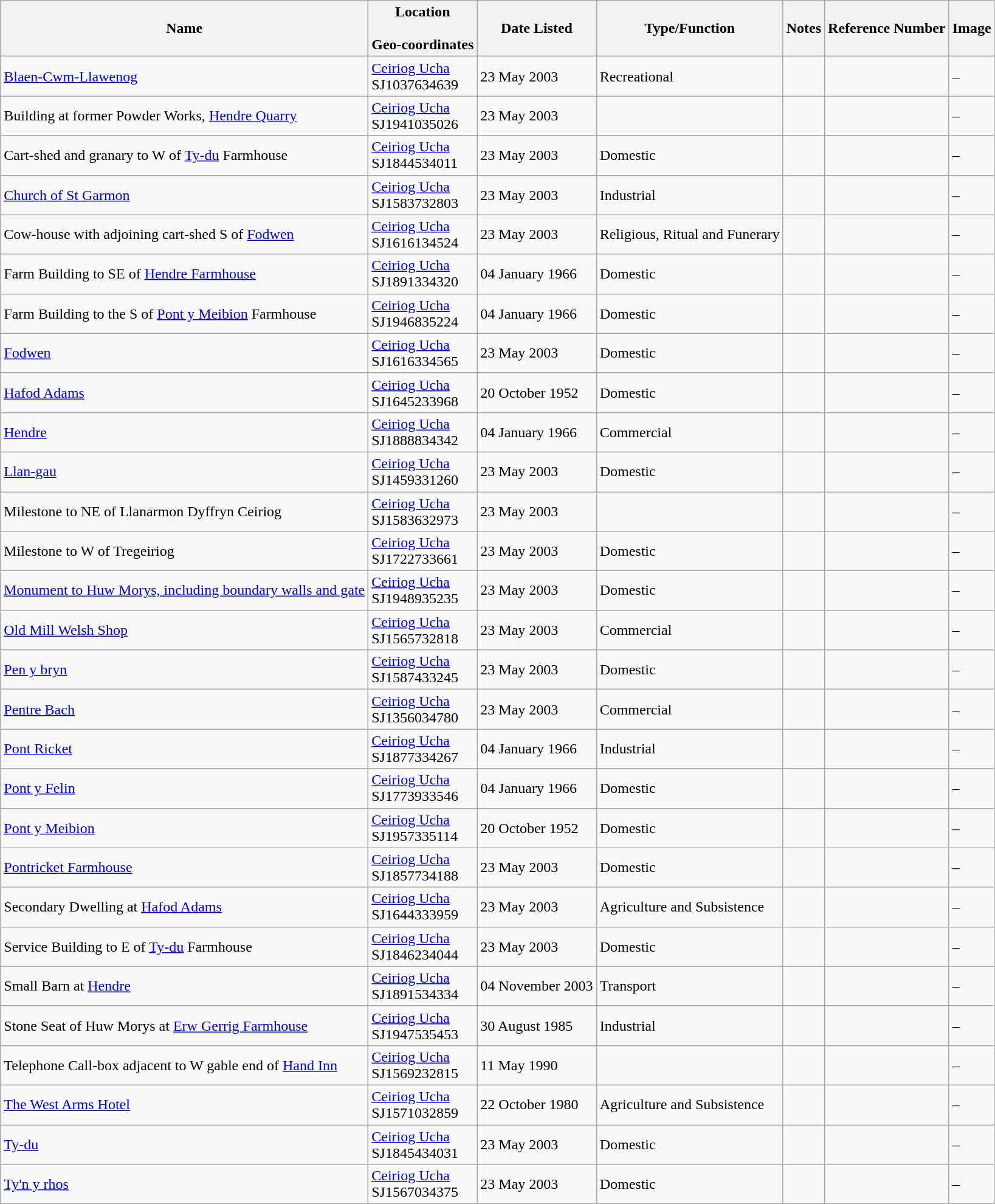<table class="wikitable sortable">
<tr>
<th>Name</th>
<th>Location<br><br>Geo-coordinates</th>
<th>Date Listed</th>
<th>Type/Function</th>
<th>Notes</th>
<th>Reference Number</th>
<th>Image</th>
</tr>
<tr>
<td><a href='#'>Blaen-Cwm-Llawenog</a></td>
<td><a href='#'>Ceiriog Ucha</a><br>SJ1037634639<br></td>
<td>23 May 2003</td>
<td>Recreational</td>
<td></td>
<td></td>
<td>–</td>
</tr>
<tr>
<td>Building at former Powder Works, <a href='#'>Hendre Quarry</a></td>
<td><a href='#'>Ceiriog Ucha</a><br>SJ1941035026<br></td>
<td>23 May 2003</td>
<td></td>
<td></td>
<td></td>
<td>–</td>
</tr>
<tr>
<td>Cart-shed and granary to W of <a href='#'>Ty-du</a> Farmhouse</td>
<td><a href='#'>Ceiriog Ucha</a><br>SJ1844534011<br></td>
<td>23 May 2003</td>
<td>Domestic</td>
<td></td>
<td></td>
<td>–</td>
</tr>
<tr>
<td><a href='#'>Church of St Garmon</a></td>
<td><a href='#'>Ceiriog Ucha</a><br>SJ1583732803<br></td>
<td>23 May 2003</td>
<td>Industrial</td>
<td></td>
<td></td>
<td>–</td>
</tr>
<tr>
<td>Cow-house with adjoining cart-shed S of <a href='#'>Fodwen</a></td>
<td><a href='#'>Ceiriog Ucha</a><br>SJ1616134524<br></td>
<td>23 May 2003</td>
<td>Religious, Ritual and Funerary</td>
<td></td>
<td></td>
<td>–</td>
</tr>
<tr>
<td>Farm Building to SE of <a href='#'>Hendre Farmhouse</a></td>
<td><a href='#'>Ceiriog Ucha</a><br>SJ1891334320<br></td>
<td>04 January 1966</td>
<td>Domestic</td>
<td></td>
<td></td>
<td>–</td>
</tr>
<tr>
<td>Farm Building to the S of <a href='#'>Pont y Meibion</a> Farmhouse</td>
<td><a href='#'>Ceiriog Ucha</a><br>SJ1946835224<br></td>
<td>04 January 1966</td>
<td>Domestic</td>
<td></td>
<td></td>
<td>–</td>
</tr>
<tr>
<td><a href='#'>Fodwen</a></td>
<td><a href='#'>Ceiriog Ucha</a><br>SJ1616334565<br></td>
<td>23 May 2003</td>
<td>Domestic</td>
<td></td>
<td></td>
<td>–</td>
</tr>
<tr>
<td><a href='#'>Hafod Adams</a></td>
<td><a href='#'>Ceiriog Ucha</a><br>SJ1645233968<br></td>
<td>20 October 1952</td>
<td>Domestic</td>
<td></td>
<td></td>
<td>–</td>
</tr>
<tr>
<td><a href='#'>Hendre</a></td>
<td><a href='#'>Ceiriog Ucha</a><br>SJ1888834342<br></td>
<td>04 January 1966</td>
<td>Commercial</td>
<td></td>
<td></td>
<td>–</td>
</tr>
<tr>
<td><a href='#'>Llan-gau</a></td>
<td><a href='#'>Ceiriog Ucha</a><br>SJ1459331260<br></td>
<td>23 May 2003</td>
<td>Domestic</td>
<td></td>
<td></td>
<td>–</td>
</tr>
<tr>
<td>Milestone to NE of Llanarmon Dyffryn Ceiriog</td>
<td><a href='#'>Ceiriog Ucha</a><br>SJ1583632973<br></td>
<td>23 May 2003</td>
<td></td>
<td></td>
<td></td>
<td>–</td>
</tr>
<tr>
<td>Milestone to W of Tregeiriog</td>
<td><a href='#'>Ceiriog Ucha</a><br>SJ1722733661<br></td>
<td>23 May 2003</td>
<td>Domestic</td>
<td></td>
<td></td>
<td>–</td>
</tr>
<tr>
<td><a href='#'>Monument to Huw Morys, including boundary walls and gate</a></td>
<td><a href='#'>Ceiriog Ucha</a><br>SJ1948935235<br></td>
<td>23 May 2003</td>
<td>Domestic</td>
<td></td>
<td></td>
<td>–</td>
</tr>
<tr>
<td><a href='#'>Old Mill Welsh Shop</a></td>
<td><a href='#'>Ceiriog Ucha</a><br>SJ1565732818<br></td>
<td>23 May 2003</td>
<td>Commercial</td>
<td></td>
<td></td>
<td>–</td>
</tr>
<tr>
<td><a href='#'>Pen y bryn</a></td>
<td><a href='#'>Ceiriog Ucha</a><br>SJ1587433245<br></td>
<td>23 May 2003</td>
<td>Domestic</td>
<td></td>
<td></td>
<td>–</td>
</tr>
<tr>
<td><a href='#'>Pentre Bach</a></td>
<td><a href='#'>Ceiriog Ucha</a><br>SJ1356034780<br></td>
<td>23 May 2003</td>
<td>Commercial</td>
<td></td>
<td></td>
<td>–</td>
</tr>
<tr>
<td><a href='#'>Pont Ricket</a></td>
<td><a href='#'>Ceiriog Ucha</a><br>SJ1877334267<br></td>
<td>04 January 1966</td>
<td>Industrial</td>
<td></td>
<td></td>
<td>–</td>
</tr>
<tr>
<td><a href='#'>Pont y Felin</a></td>
<td><a href='#'>Ceiriog Ucha</a><br>SJ1773933546<br></td>
<td>04 January 1966</td>
<td>Domestic</td>
<td></td>
<td></td>
<td>–</td>
</tr>
<tr>
<td><a href='#'>Pont y Meibion</a></td>
<td><a href='#'>Ceiriog Ucha</a><br>SJ1957335114<br></td>
<td>20 October 1952</td>
<td>Domestic</td>
<td></td>
<td></td>
<td>–</td>
</tr>
<tr>
<td><a href='#'>Pontricket Farmhouse</a></td>
<td><a href='#'>Ceiriog Ucha</a><br>SJ1857734188<br></td>
<td>23 May 2003</td>
<td>Domestic</td>
<td></td>
<td></td>
<td>–</td>
</tr>
<tr>
<td>Secondary Dwelling at <a href='#'>Hafod Adams</a></td>
<td><a href='#'>Ceiriog Ucha</a><br>SJ1644333959<br></td>
<td>23 May 2003</td>
<td>Agriculture and Subsistence</td>
<td></td>
<td></td>
<td>–</td>
</tr>
<tr>
<td>Service Building to E of <a href='#'>Ty-du</a> Farmhouse</td>
<td><a href='#'>Ceiriog Ucha</a><br>SJ1846234044<br></td>
<td>23 May 2003</td>
<td>Domestic</td>
<td></td>
<td></td>
<td>–</td>
</tr>
<tr>
<td>Small Barn at <a href='#'>Hendre</a></td>
<td><a href='#'>Ceiriog Ucha</a><br>SJ1891534334<br></td>
<td>04 November 2003</td>
<td>Transport</td>
<td></td>
<td></td>
<td>–</td>
</tr>
<tr>
<td>Stone Seat of Huw Morys at <a href='#'>Erw Gerrig Farmhouse</a></td>
<td><a href='#'>Ceiriog Ucha</a><br>SJ1947535453<br></td>
<td>30 August 1985</td>
<td>Industrial</td>
<td></td>
<td></td>
<td>–</td>
</tr>
<tr>
<td>Telephone Call-box adjacent to W gable end of <a href='#'>Hand Inn</a></td>
<td><a href='#'>Ceiriog Ucha</a><br>SJ1569232815<br></td>
<td>11 May 1990</td>
<td></td>
<td></td>
<td></td>
<td>–</td>
</tr>
<tr>
<td><a href='#'>The West Arms Hotel</a></td>
<td><a href='#'>Ceiriog Ucha</a><br>SJ1571032859<br></td>
<td>22 October 1980</td>
<td>Agriculture and Subsistence</td>
<td></td>
<td></td>
<td>–</td>
</tr>
<tr>
<td><a href='#'>Ty-du</a></td>
<td><a href='#'>Ceiriog Ucha</a><br>SJ1845434031<br></td>
<td>23 May 2003</td>
<td>Domestic</td>
<td></td>
<td></td>
<td>–</td>
</tr>
<tr>
<td><a href='#'>Ty'n y rhos</a></td>
<td><a href='#'>Ceiriog Ucha</a><br>SJ1567034375<br></td>
<td>23 May 2003</td>
<td>Domestic</td>
<td></td>
<td></td>
<td>–</td>
</tr>
</table>
